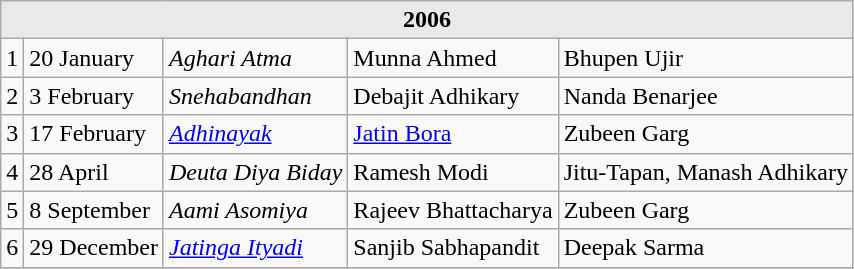<table class="wikitable" border="0">
<tr>
<td colspan="5" style="text-align:center; background:#e9e9e9"><strong>2006</strong></td>
</tr>
<tr>
<td>1</td>
<td>20 January</td>
<td><em>Aghari Atma</em></td>
<td>Munna Ahmed</td>
<td>Bhupen Ujir</td>
</tr>
<tr>
<td>2</td>
<td>3 February</td>
<td><em>Snehabandhan</em></td>
<td>Debajit Adhikary</td>
<td>Nanda Benarjee</td>
</tr>
<tr>
<td>3</td>
<td>17 February</td>
<td><em><a href='#'>Adhinayak</a></em></td>
<td><a href='#'>Jatin Bora</a></td>
<td>Zubeen Garg</td>
</tr>
<tr>
<td>4</td>
<td>28 April</td>
<td><em>Deuta Diya Biday</em></td>
<td>Ramesh Modi</td>
<td>Jitu-Tapan, Manash Adhikary</td>
</tr>
<tr>
<td>5</td>
<td>8 September</td>
<td><em>Aami Asomiya</em></td>
<td>Rajeev Bhattacharya</td>
<td>Zubeen Garg</td>
</tr>
<tr>
<td>6</td>
<td>29 December</td>
<td><em><a href='#'>Jatinga Ityadi</a></em></td>
<td>Sanjib Sabhapandit</td>
<td>Deepak Sarma</td>
</tr>
<tr>
</tr>
</table>
